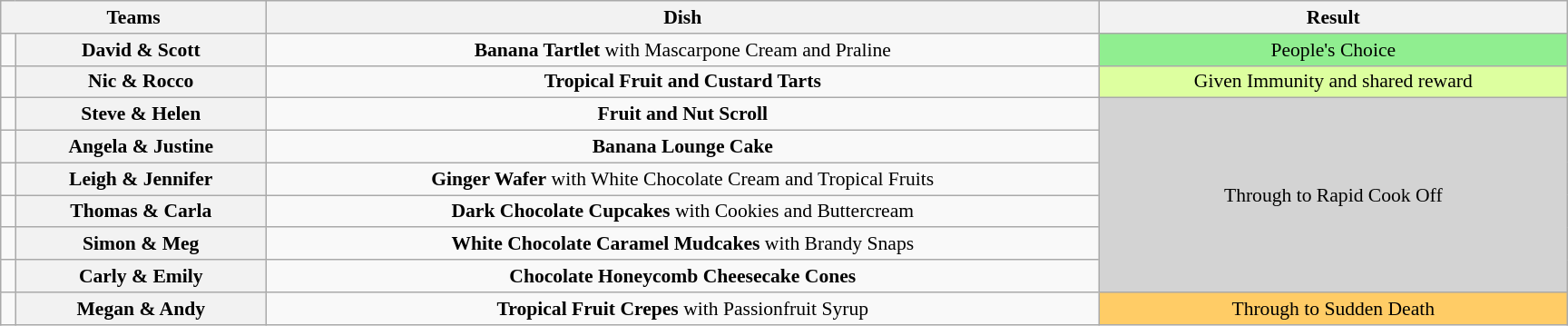<table class="wikitable plainrowheaders" style="text-align:center; font-size:90%; width:80em; margin:auto;">
<tr>
<th colspan=2>Teams</th>
<th>Dish</th>
<th>Result</th>
</tr>
<tr>
<td></td>
<th>David & Scott</th>
<td><strong>Banana Tartlet</strong> with Mascarpone Cream and Praline</td>
<td bgcolor=lightgreen>People's Choice</td>
</tr>
<tr>
<td></td>
<th>Nic & Rocco</th>
<td><strong>Tropical Fruit and Custard Tarts</strong></td>
<td bgcolor=#DDFF9F>Given Immunity and shared reward</td>
</tr>
<tr>
<td></td>
<th>Steve & Helen</th>
<td><strong>Fruit and Nut Scroll</strong></td>
<td bgcolor=lightgray rowspan=6>Through to Rapid Cook Off</td>
</tr>
<tr>
<td></td>
<th>Angela & Justine</th>
<td><strong>Banana Lounge Cake</strong></td>
</tr>
<tr>
<td></td>
<th>Leigh & Jennifer</th>
<td><strong>Ginger Wafer</strong> with White Chocolate Cream and Tropical Fruits</td>
</tr>
<tr>
<td></td>
<th>Thomas & Carla</th>
<td><strong>Dark Chocolate Cupcakes</strong> with Cookies and Buttercream</td>
</tr>
<tr>
<td></td>
<th>Simon & Meg</th>
<td><strong>White Chocolate Caramel Mudcakes</strong> with Brandy Snaps</td>
</tr>
<tr>
<td></td>
<th>Carly & Emily</th>
<td><strong>Chocolate Honeycomb Cheesecake Cones</strong></td>
</tr>
<tr>
<td></td>
<th>Megan & Andy</th>
<td><strong>Tropical Fruit Crepes</strong> with Passionfruit Syrup</td>
<td bgcolor=#FFCC66>Through to Sudden Death</td>
</tr>
</table>
